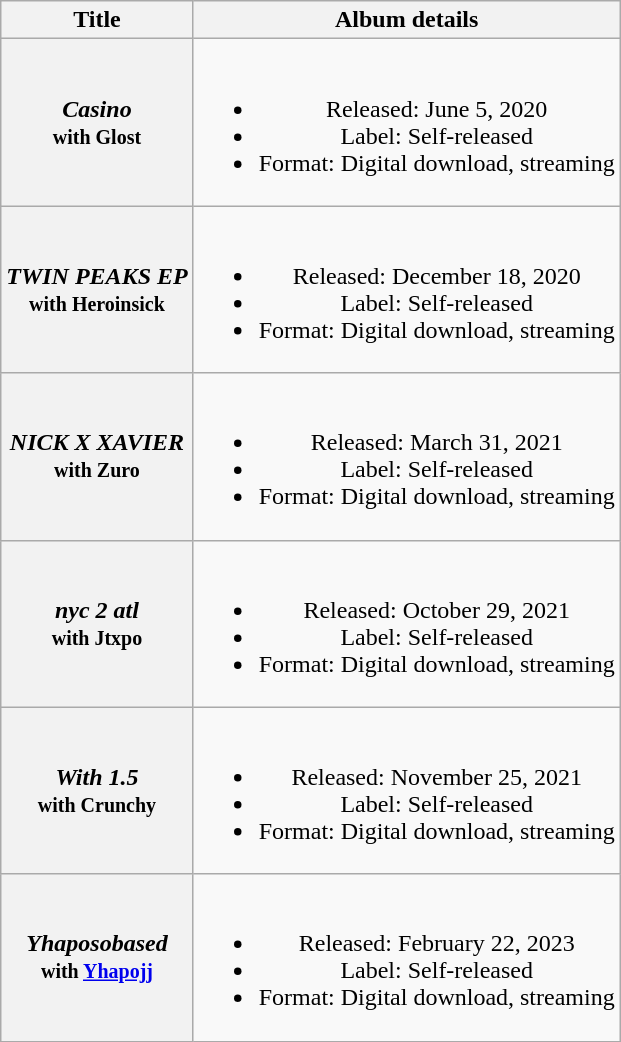<table class="wikitable plainrowheaders" style="text-align:center;">
<tr>
<th scope="col">Title</th>
<th scope="col">Album details</th>
</tr>
<tr>
<th scope="row"><em>Casino</em><br><small>with Glost</small></th>
<td><br><ul><li>Released: June 5, 2020</li><li>Label: Self-released</li><li>Format: Digital download, streaming</li></ul></td>
</tr>
<tr>
<th scope="row"><em>TWIN PEAKS EP</em><br><small>with Heroinsick</small></th>
<td><br><ul><li>Released: December 18, 2020</li><li>Label: Self-released</li><li>Format: Digital download, streaming</li></ul></td>
</tr>
<tr>
<th scope="row"><em>NICK X XAVIER</em><br><small>with Zuro</small></th>
<td><br><ul><li>Released: March 31, 2021</li><li>Label: Self-released</li><li>Format: Digital download, streaming</li></ul></td>
</tr>
<tr>
<th scope="row"><em>nyc 2 atl</em><br><small>with Jtxpo</small></th>
<td><br><ul><li>Released: October 29, 2021</li><li>Label: Self-released</li><li>Format: Digital download, streaming</li></ul></td>
</tr>
<tr>
<th scope="row"><em>With 1.5</em><br><small>with Crunchy</small></th>
<td><br><ul><li>Released: November 25, 2021</li><li>Label: Self-released</li><li>Format: Digital download, streaming</li></ul></td>
</tr>
<tr>
<th scope="row"><em>Yhaposobased</em><br><small>with <a href='#'>Yhapojj</a></small></th>
<td><br><ul><li>Released: February 22, 2023</li><li>Label: Self-released</li><li>Format: Digital download, streaming</li></ul></td>
</tr>
</table>
